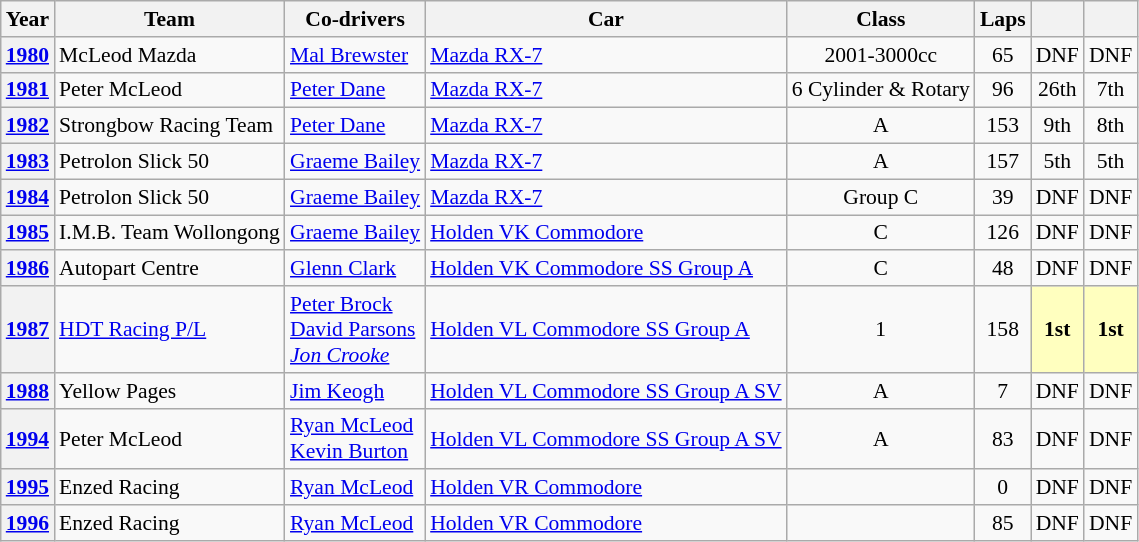<table class="wikitable" style="text-align:center; font-size:90%">
<tr>
<th>Year</th>
<th>Team</th>
<th>Co-drivers</th>
<th>Car</th>
<th>Class</th>
<th>Laps</th>
<th></th>
<th></th>
</tr>
<tr>
<th><a href='#'>1980</a></th>
<td align="left"> McLeod Mazda</td>
<td align="left"> <a href='#'>Mal Brewster</a></td>
<td align="left"><a href='#'>Mazda RX-7</a></td>
<td>2001-3000cc</td>
<td>65</td>
<td>DNF</td>
<td>DNF</td>
</tr>
<tr>
<th><a href='#'>1981</a></th>
<td align="left"> Peter McLeod</td>
<td align="left"> <a href='#'>Peter Dane</a></td>
<td align="left"><a href='#'>Mazda RX-7</a></td>
<td>6 Cylinder & Rotary</td>
<td>96</td>
<td>26th</td>
<td>7th</td>
</tr>
<tr>
<th><a href='#'>1982</a></th>
<td align="left"> Strongbow Racing Team</td>
<td align="left"> <a href='#'>Peter Dane</a></td>
<td align="left"><a href='#'>Mazda RX-7</a></td>
<td>A</td>
<td>153</td>
<td>9th</td>
<td>8th</td>
</tr>
<tr>
<th><a href='#'>1983</a></th>
<td align="left"> Petrolon Slick 50</td>
<td align="left"> <a href='#'>Graeme Bailey</a></td>
<td align="left"><a href='#'>Mazda RX-7</a></td>
<td>A</td>
<td>157</td>
<td>5th</td>
<td>5th</td>
</tr>
<tr>
<th><a href='#'>1984</a></th>
<td align="left"> Petrolon Slick 50</td>
<td align="left"> <a href='#'>Graeme Bailey</a></td>
<td align="left"><a href='#'>Mazda RX-7</a></td>
<td>Group C</td>
<td>39</td>
<td>DNF</td>
<td>DNF</td>
</tr>
<tr>
<th><a href='#'>1985</a></th>
<td align="left"> I.M.B. Team Wollongong</td>
<td align="left"> <a href='#'>Graeme Bailey</a></td>
<td align="left"><a href='#'>Holden VK Commodore</a></td>
<td>C</td>
<td>126</td>
<td>DNF</td>
<td>DNF</td>
</tr>
<tr>
<th><a href='#'>1986</a></th>
<td align="left"> Autopart Centre</td>
<td align="left"> <a href='#'>Glenn Clark</a></td>
<td align="left"><a href='#'>Holden VK Commodore SS Group A</a></td>
<td>C</td>
<td>48</td>
<td>DNF</td>
<td>DNF</td>
</tr>
<tr>
<th><a href='#'>1987</a></th>
<td align="left"> <a href='#'>HDT Racing P/L</a></td>
<td align="left"> <a href='#'>Peter Brock</a><br> <a href='#'>David Parsons</a><br> <em><a href='#'>Jon Crooke</a></em></td>
<td align="left"><a href='#'>Holden VL Commodore SS Group A</a></td>
<td>1</td>
<td>158</td>
<td style="background:#ffffbf;"><strong>1st</strong></td>
<td style="background:#ffffbf;"><strong>1st</strong></td>
</tr>
<tr>
<th><a href='#'>1988</a></th>
<td align="left"> Yellow Pages</td>
<td align="left"> <a href='#'>Jim Keogh</a></td>
<td align="left"><a href='#'>Holden VL Commodore SS Group A SV</a></td>
<td>A</td>
<td>7</td>
<td>DNF</td>
<td>DNF</td>
</tr>
<tr>
<th><a href='#'>1994</a></th>
<td align="left"> Peter McLeod</td>
<td align="left"> <a href='#'>Ryan McLeod</a><br> <a href='#'>Kevin Burton</a></td>
<td align="left"><a href='#'>Holden VL Commodore SS Group A SV</a></td>
<td>A</td>
<td>83</td>
<td>DNF</td>
<td>DNF</td>
</tr>
<tr>
<th><a href='#'>1995</a></th>
<td align="left"> Enzed Racing</td>
<td align="left"> <a href='#'>Ryan McLeod</a></td>
<td align="left"><a href='#'>Holden VR Commodore</a></td>
<td></td>
<td>0</td>
<td>DNF</td>
<td>DNF</td>
</tr>
<tr>
<th><a href='#'>1996</a></th>
<td align="left"> Enzed Racing</td>
<td align="left"> <a href='#'>Ryan McLeod</a></td>
<td align="left"><a href='#'>Holden VR Commodore</a></td>
<td></td>
<td>85</td>
<td>DNF</td>
<td>DNF</td>
</tr>
</table>
